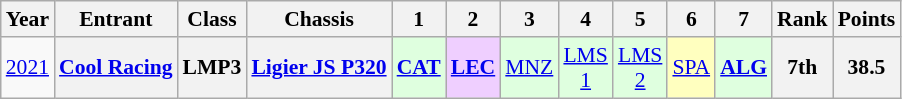<table class="wikitable" style="text-align:center; font-size:90%">
<tr>
<th>Year</th>
<th>Entrant</th>
<th>Class</th>
<th>Chassis</th>
<th>1</th>
<th>2</th>
<th>3</th>
<th>4</th>
<th>5</th>
<th>6</th>
<th>7</th>
<th>Rank</th>
<th>Points</th>
</tr>
<tr>
<td><a href='#'>2021</a></td>
<th><a href='#'>Cool Racing</a></th>
<th>LMP3</th>
<th><a href='#'>Ligier JS P320</a></th>
<td style="background:#DFFFDF;"><strong><a href='#'>CAT</a></strong><br></td>
<td style="background:#EFCFFF;"><strong><a href='#'>LEC</a></strong><br></td>
<td style="background:#DFFFDF;"><a href='#'>MNZ</a><br></td>
<td style="background:#DFFFDF;"><a href='#'>LMS<br>1</a><br></td>
<td style="background:#DFFFDF;"><a href='#'>LMS<br>2</a><br></td>
<td style="background:#FFFFBF;"><a href='#'>SPA</a><br></td>
<td style="background:#DFFFDF;"><strong><a href='#'>ALG</a></strong><br></td>
<th>7th</th>
<th>38.5</th>
</tr>
</table>
